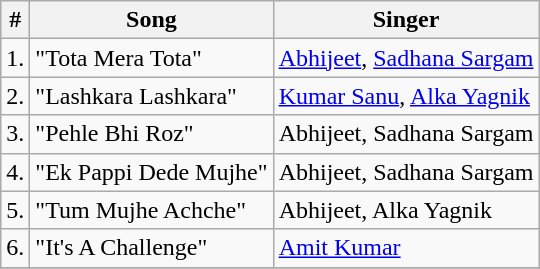<table class="wikitable sortable">
<tr>
<th>#</th>
<th>Song</th>
<th>Singer</th>
</tr>
<tr>
<td>1.</td>
<td>"Tota Mera Tota"</td>
<td><a href='#'>Abhijeet</a>, <a href='#'>Sadhana Sargam</a></td>
</tr>
<tr>
<td>2.</td>
<td>"Lashkara Lashkara"</td>
<td><a href='#'>Kumar Sanu</a>, <a href='#'>Alka Yagnik</a></td>
</tr>
<tr>
<td>3.</td>
<td>"Pehle Bhi Roz"</td>
<td>Abhijeet, Sadhana Sargam</td>
</tr>
<tr>
<td>4.</td>
<td>"Ek Pappi Dede Mujhe"</td>
<td>Abhijeet, Sadhana Sargam</td>
</tr>
<tr>
<td>5.</td>
<td>"Tum Mujhe Achche"</td>
<td>Abhijeet, Alka Yagnik</td>
</tr>
<tr>
<td>6.</td>
<td>"It's A Challenge"</td>
<td><a href='#'>Amit Kumar</a></td>
</tr>
<tr>
</tr>
</table>
